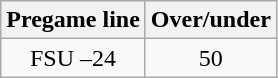<table class="wikitable">
<tr align="center">
<th style=>Pregame line</th>
<th style=>Over/under</th>
</tr>
<tr align="center">
<td>FSU –24</td>
<td>50</td>
</tr>
</table>
